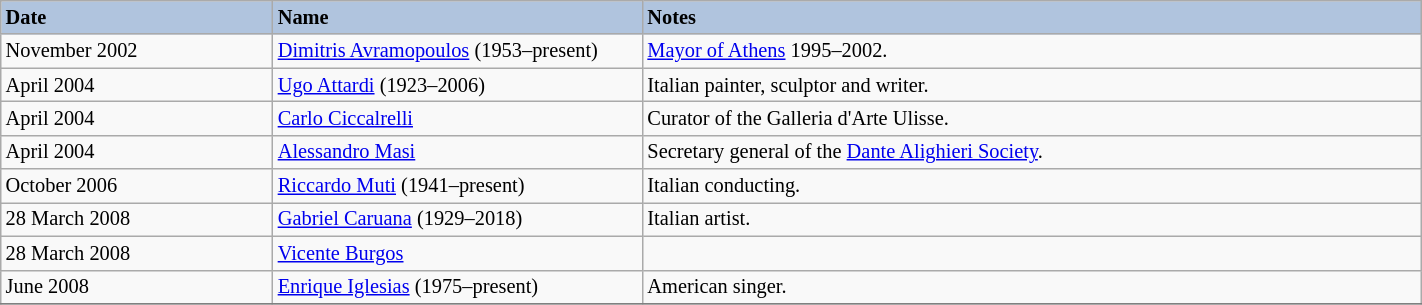<table class="wikitable" width="75%" style="font-size: 85%; border: gray solid 1px; border-collapse: collapse; text-align: middle;">
<tr>
<th style="text-align: left;background:#B0C4DE">Date</th>
<th width="240" style="text-align: left;background:#B0C4DE">Name</th>
<th style="text-align: left;background:#B0C4DE">Notes</th>
</tr>
<tr>
<td>November 2002</td>
<td><a href='#'>Dimitris Avramopoulos</a> (1953–present)</td>
<td><a href='#'>Mayor of Athens</a> 1995–2002.</td>
</tr>
<tr>
<td>April 2004</td>
<td><a href='#'>Ugo Attardi</a> (1923–2006)</td>
<td>Italian painter, sculptor and writer.</td>
</tr>
<tr>
<td>April 2004</td>
<td><a href='#'>Carlo Ciccalrelli</a></td>
<td>Curator of the Galleria d'Arte Ulisse.</td>
</tr>
<tr>
<td>April 2004</td>
<td><a href='#'>Alessandro Masi</a></td>
<td>Secretary general of the <a href='#'>Dante Alighieri Society</a>.</td>
</tr>
<tr>
<td>October 2006</td>
<td><a href='#'>Riccardo Muti</a> (1941–present)</td>
<td>Italian conducting.</td>
</tr>
<tr>
<td>28 March 2008</td>
<td><a href='#'>Gabriel Caruana</a> (1929–2018)</td>
<td>Italian artist.</td>
</tr>
<tr>
<td>28 March 2008</td>
<td><a href='#'>Vicente Burgos</a></td>
<td></td>
</tr>
<tr>
<td>June 2008</td>
<td><a href='#'>Enrique Iglesias</a> (1975–present)</td>
<td>American singer.</td>
</tr>
<tr>
</tr>
</table>
